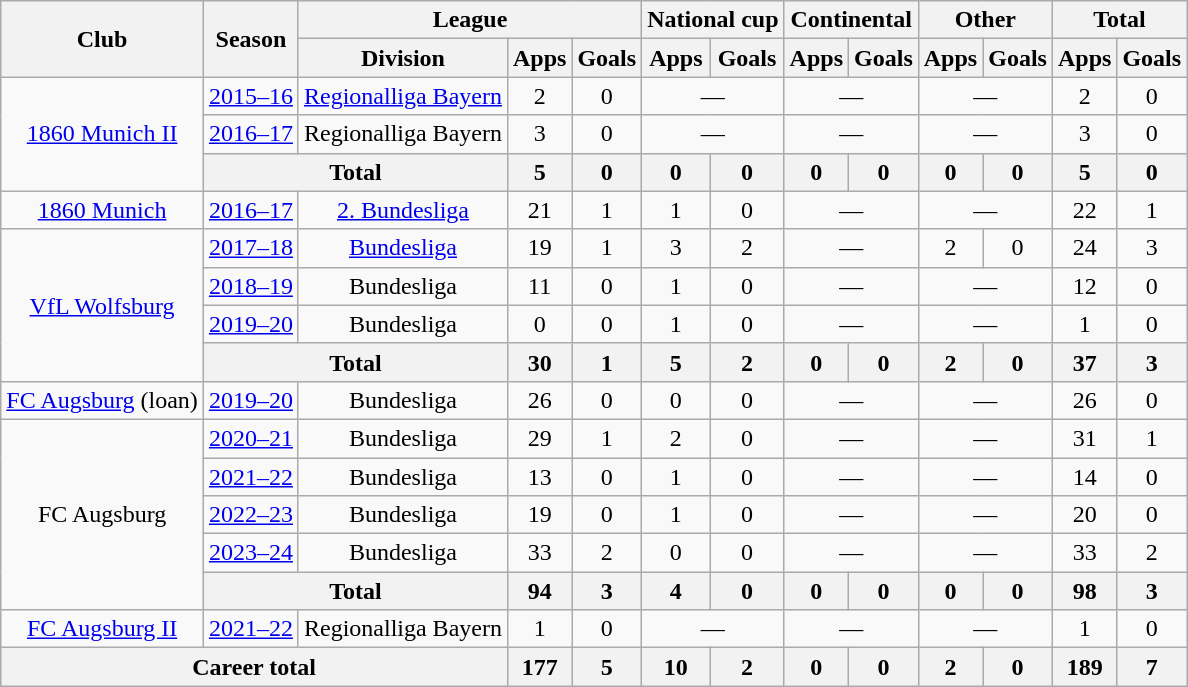<table class="wikitable" style="text-align:center">
<tr>
<th rowspan="2">Club</th>
<th rowspan="2">Season</th>
<th colspan="3">League</th>
<th colspan="2">National cup</th>
<th colspan="2">Continental</th>
<th colspan="2">Other</th>
<th colspan="2">Total</th>
</tr>
<tr>
<th>Division</th>
<th>Apps</th>
<th>Goals</th>
<th>Apps</th>
<th>Goals</th>
<th>Apps</th>
<th>Goals</th>
<th>Apps</th>
<th>Goals</th>
<th>Apps</th>
<th>Goals</th>
</tr>
<tr>
<td rowspan="3"><a href='#'>1860 Munich II</a></td>
<td><a href='#'>2015–16</a></td>
<td><a href='#'>Regionalliga Bayern</a></td>
<td>2</td>
<td>0</td>
<td colspan="2">—</td>
<td colspan="2">—</td>
<td colspan="2">—</td>
<td>2</td>
<td>0</td>
</tr>
<tr>
<td><a href='#'>2016–17</a></td>
<td>Regionalliga Bayern</td>
<td>3</td>
<td>0</td>
<td colspan="2">—</td>
<td colspan="2">—</td>
<td colspan="2">—</td>
<td>3</td>
<td>0</td>
</tr>
<tr>
<th colspan="2">Total</th>
<th>5</th>
<th>0</th>
<th>0</th>
<th>0</th>
<th>0</th>
<th>0</th>
<th>0</th>
<th>0</th>
<th>5</th>
<th>0</th>
</tr>
<tr>
<td><a href='#'>1860 Munich</a></td>
<td><a href='#'>2016–17</a></td>
<td><a href='#'>2. Bundesliga</a></td>
<td>21</td>
<td>1</td>
<td>1</td>
<td>0</td>
<td colspan="2">—</td>
<td colspan="2">—</td>
<td>22</td>
<td>1</td>
</tr>
<tr>
<td rowspan="4"><a href='#'>VfL Wolfsburg</a></td>
<td><a href='#'>2017–18</a></td>
<td><a href='#'>Bundesliga</a></td>
<td>19</td>
<td>1</td>
<td>3</td>
<td>2</td>
<td colspan="2">—</td>
<td>2</td>
<td>0</td>
<td>24</td>
<td>3</td>
</tr>
<tr>
<td><a href='#'>2018–19</a></td>
<td>Bundesliga</td>
<td>11</td>
<td>0</td>
<td>1</td>
<td>0</td>
<td colspan="2">—</td>
<td colspan="2">—</td>
<td>12</td>
<td>0</td>
</tr>
<tr>
<td><a href='#'>2019–20</a></td>
<td>Bundesliga</td>
<td>0</td>
<td>0</td>
<td>1</td>
<td>0</td>
<td colspan="2">—</td>
<td colspan="2">—</td>
<td>1</td>
<td>0</td>
</tr>
<tr>
<th colspan="2">Total</th>
<th>30</th>
<th>1</th>
<th>5</th>
<th>2</th>
<th>0</th>
<th>0</th>
<th>2</th>
<th>0</th>
<th>37</th>
<th>3</th>
</tr>
<tr>
<td><a href='#'>FC Augsburg</a> (loan)</td>
<td><a href='#'>2019–20</a></td>
<td>Bundesliga</td>
<td>26</td>
<td>0</td>
<td>0</td>
<td>0</td>
<td colspan="2">—</td>
<td colspan="2">—</td>
<td>26</td>
<td>0</td>
</tr>
<tr>
<td rowspan="5">FC Augsburg</td>
<td><a href='#'>2020–21</a></td>
<td>Bundesliga</td>
<td>29</td>
<td>1</td>
<td>2</td>
<td>0</td>
<td colspan="2">—</td>
<td colspan="2">—</td>
<td>31</td>
<td>1</td>
</tr>
<tr>
<td><a href='#'>2021–22</a></td>
<td>Bundesliga</td>
<td>13</td>
<td>0</td>
<td>1</td>
<td>0</td>
<td colspan="2">—</td>
<td colspan="2">—</td>
<td>14</td>
<td>0</td>
</tr>
<tr>
<td><a href='#'>2022–23</a></td>
<td>Bundesliga</td>
<td>19</td>
<td>0</td>
<td>1</td>
<td>0</td>
<td colspan="2">—</td>
<td colspan="2">—</td>
<td>20</td>
<td>0</td>
</tr>
<tr>
<td><a href='#'>2023–24</a></td>
<td>Bundesliga</td>
<td>33</td>
<td>2</td>
<td>0</td>
<td>0</td>
<td colspan="2">—</td>
<td colspan="2">—</td>
<td>33</td>
<td>2</td>
</tr>
<tr>
<th colspan="2">Total</th>
<th>94</th>
<th>3</th>
<th>4</th>
<th>0</th>
<th>0</th>
<th>0</th>
<th>0</th>
<th>0</th>
<th>98</th>
<th>3</th>
</tr>
<tr>
<td><a href='#'>FC Augsburg II</a></td>
<td><a href='#'>2021–22</a></td>
<td>Regionalliga Bayern</td>
<td>1</td>
<td>0</td>
<td colspan="2">—</td>
<td colspan="2">—</td>
<td colspan="2">—</td>
<td>1</td>
<td>0</td>
</tr>
<tr>
<th colspan="3">Career total</th>
<th>177</th>
<th>5</th>
<th>10</th>
<th>2</th>
<th>0</th>
<th>0</th>
<th>2</th>
<th>0</th>
<th>189</th>
<th>7</th>
</tr>
</table>
